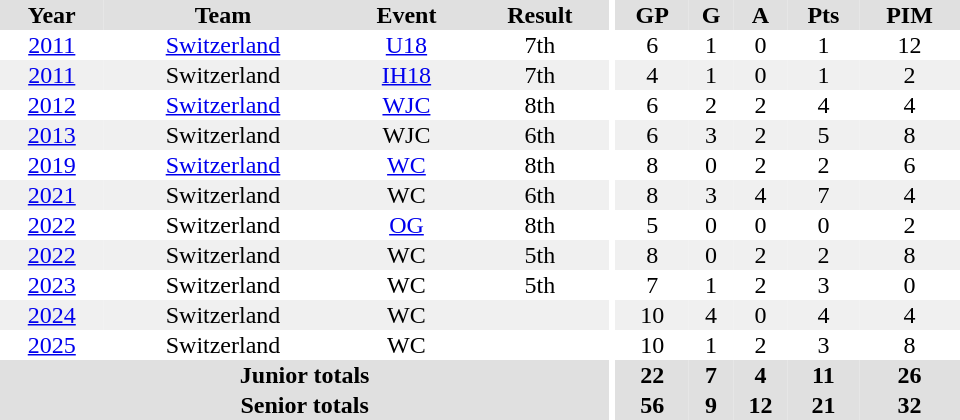<table border="0" cellpadding="1" cellspacing="0" ID="Table3" style="text-align:center; width:40em">
<tr ALIGN="center" bgcolor="#e0e0e0">
<th>Year</th>
<th>Team</th>
<th>Event</th>
<th>Result</th>
<th rowspan="99" bgcolor="#ffffff"></th>
<th>GP</th>
<th>G</th>
<th>A</th>
<th>Pts</th>
<th>PIM</th>
</tr>
<tr>
<td><a href='#'>2011</a></td>
<td><a href='#'>Switzerland</a></td>
<td><a href='#'>U18</a></td>
<td>7th</td>
<td>6</td>
<td>1</td>
<td>0</td>
<td>1</td>
<td>12</td>
</tr>
<tr bgcolor="#f0f0f0">
<td><a href='#'>2011</a></td>
<td>Switzerland</td>
<td><a href='#'>IH18</a></td>
<td>7th</td>
<td>4</td>
<td>1</td>
<td>0</td>
<td>1</td>
<td>2</td>
</tr>
<tr>
<td><a href='#'>2012</a></td>
<td><a href='#'>Switzerland</a></td>
<td><a href='#'>WJC</a></td>
<td>8th</td>
<td>6</td>
<td>2</td>
<td>2</td>
<td>4</td>
<td>4</td>
</tr>
<tr bgcolor="#f0f0f0">
<td><a href='#'>2013</a></td>
<td>Switzerland</td>
<td>WJC</td>
<td>6th</td>
<td>6</td>
<td>3</td>
<td>2</td>
<td>5</td>
<td>8</td>
</tr>
<tr>
<td><a href='#'>2019</a></td>
<td><a href='#'>Switzerland</a></td>
<td><a href='#'>WC</a></td>
<td>8th</td>
<td>8</td>
<td>0</td>
<td>2</td>
<td>2</td>
<td>6</td>
</tr>
<tr bgcolor="#f0f0f0">
<td><a href='#'>2021</a></td>
<td>Switzerland</td>
<td>WC</td>
<td>6th</td>
<td>8</td>
<td>3</td>
<td>4</td>
<td>7</td>
<td>4</td>
</tr>
<tr>
<td><a href='#'>2022</a></td>
<td>Switzerland</td>
<td><a href='#'>OG</a></td>
<td>8th</td>
<td>5</td>
<td>0</td>
<td>0</td>
<td>0</td>
<td>2</td>
</tr>
<tr bgcolor="#f0f0f0">
<td><a href='#'>2022</a></td>
<td>Switzerland</td>
<td>WC</td>
<td>5th</td>
<td>8</td>
<td>0</td>
<td>2</td>
<td>2</td>
<td>8</td>
</tr>
<tr>
<td><a href='#'>2023</a></td>
<td>Switzerland</td>
<td>WC</td>
<td>5th</td>
<td>7</td>
<td>1</td>
<td>2</td>
<td>3</td>
<td>0</td>
</tr>
<tr bgcolor="#f0f0f0">
<td><a href='#'>2024</a></td>
<td>Switzerland</td>
<td>WC</td>
<td></td>
<td>10</td>
<td>4</td>
<td>0</td>
<td>4</td>
<td>4</td>
</tr>
<tr>
<td><a href='#'>2025</a></td>
<td>Switzerland</td>
<td>WC</td>
<td></td>
<td>10</td>
<td>1</td>
<td>2</td>
<td>3</td>
<td>8</td>
</tr>
<tr bgcolor="#e0e0e0">
<th colspan="4">Junior totals</th>
<th>22</th>
<th>7</th>
<th>4</th>
<th>11</th>
<th>26</th>
</tr>
<tr bgcolor="#e0e0e0">
<th colspan="4">Senior totals</th>
<th>56</th>
<th>9</th>
<th>12</th>
<th>21</th>
<th>32</th>
</tr>
</table>
